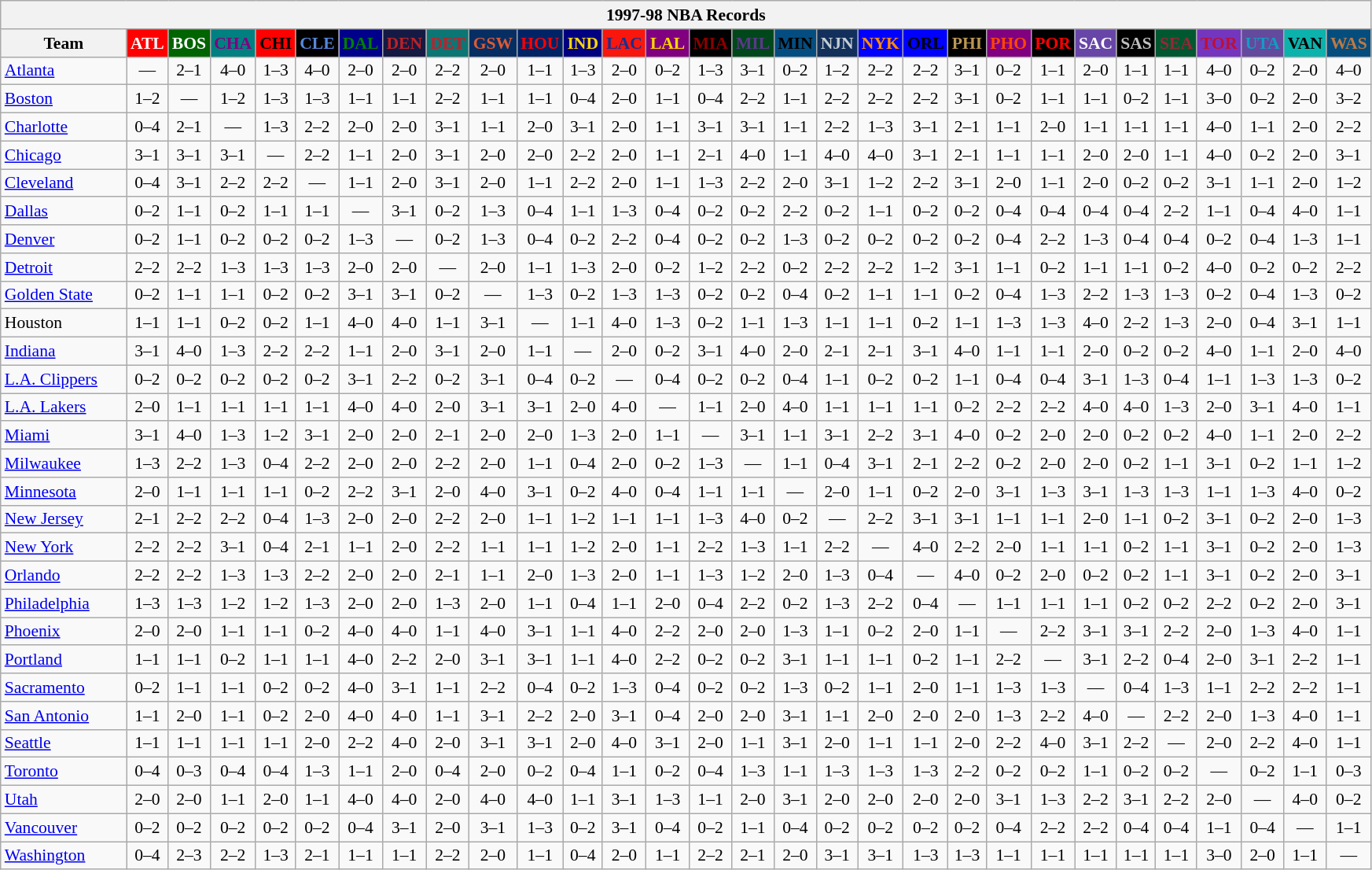<table class="wikitable" style="font-size:90%; text-align:center;">
<tr>
<th colspan=30>1997-98 NBA Records</th>
</tr>
<tr>
<th width=100>Team</th>
<th style="background:#FF0000;color:#FFFFFF;width=35">ATL</th>
<th style="background:#006400;color:#FFFFFF;width=35">BOS</th>
<th style="background:#008080;color:#800080;width=35">CHA</th>
<th style="background:#FF0000;color:#000000;width=35">CHI</th>
<th style="background:#000000;color:#5787DC;width=35">CLE</th>
<th style="background:#00008B;color:#008000;width=35">DAL</th>
<th style="background:#141A44;color:#BC2224;width=35">DEN</th>
<th style="background:#0C7674;color:#BB222C;width=35">DET</th>
<th style="background:#072E63;color:#DC5A34;width=35">GSW</th>
<th style="background:#002366;color:#FF0000;width=35">HOU</th>
<th style="background:#000080;color:#FFD700;width=35">IND</th>
<th style="background:#F9160D;color:#1A2E8B;width=35">LAC</th>
<th style="background:#800080;color:#FFD700;width=35">LAL</th>
<th style="background:#000000;color:#8B0000;width=35">MIA</th>
<th style="background:#00471B;color:#5C378A;width=35">MIL</th>
<th style="background:#044D80;color:#000000;width=35">MIN</th>
<th style="background:#12305B;color:#C4CED4;width=35">NJN</th>
<th style="background:#0000FF;color:#FF8C00;width=35">NYK</th>
<th style="background:#0000FF;color:#000000;width=35">ORL</th>
<th style="background:#000000;color:#BB9754;width=35">PHI</th>
<th style="background:#800080;color:#FF4500;width=35">PHO</th>
<th style="background:#000000;color:#FF0000;width=35">POR</th>
<th style="background:#6846A8;color:#FFFFFF;width=35">SAC</th>
<th style="background:#000000;color:#C0C0C0;width=35">SAS</th>
<th style="background:#005831;color:#992634;width=35">SEA</th>
<th style="background:#7436BF;color:#BE0F34;width=35">TOR</th>
<th style="background:#644A9C;color:#149BC7;width=35">UTA</th>
<th style="background:#0CB2AC;color:#000000;width=35">VAN</th>
<th style="background:#044D7D;color:#BC7A44;width=35">WAS</th>
</tr>
<tr>
<td style="text-align:left;"><a href='#'>Atlanta</a></td>
<td>—</td>
<td>2–1</td>
<td>4–0</td>
<td>1–3</td>
<td>4–0</td>
<td>2–0</td>
<td>2–0</td>
<td>2–2</td>
<td>2–0</td>
<td>1–1</td>
<td>1–3</td>
<td>2–0</td>
<td>0–2</td>
<td>1–3</td>
<td>3–1</td>
<td>0–2</td>
<td>1–2</td>
<td>2–2</td>
<td>2–2</td>
<td>3–1</td>
<td>0–2</td>
<td>1–1</td>
<td>2–0</td>
<td>1–1</td>
<td>1–1</td>
<td>4–0</td>
<td>0–2</td>
<td>2–0</td>
<td>4–0</td>
</tr>
<tr>
<td style="text-align:left;"><a href='#'>Boston</a></td>
<td>1–2</td>
<td>—</td>
<td>1–2</td>
<td>1–3</td>
<td>1–3</td>
<td>1–1</td>
<td>1–1</td>
<td>2–2</td>
<td>1–1</td>
<td>1–1</td>
<td>0–4</td>
<td>2–0</td>
<td>1–1</td>
<td>0–4</td>
<td>2–2</td>
<td>1–1</td>
<td>2–2</td>
<td>2–2</td>
<td>2–2</td>
<td>3–1</td>
<td>0–2</td>
<td>1–1</td>
<td>1–1</td>
<td>0–2</td>
<td>1–1</td>
<td>3–0</td>
<td>0–2</td>
<td>2–0</td>
<td>3–2</td>
</tr>
<tr>
<td style="text-align:left;"><a href='#'>Charlotte</a></td>
<td>0–4</td>
<td>2–1</td>
<td>—</td>
<td>1–3</td>
<td>2–2</td>
<td>2–0</td>
<td>2–0</td>
<td>3–1</td>
<td>1–1</td>
<td>2–0</td>
<td>3–1</td>
<td>2–0</td>
<td>1–1</td>
<td>3–1</td>
<td>3–1</td>
<td>1–1</td>
<td>2–2</td>
<td>1–3</td>
<td>3–1</td>
<td>2–1</td>
<td>1–1</td>
<td>2–0</td>
<td>1–1</td>
<td>1–1</td>
<td>1–1</td>
<td>4–0</td>
<td>1–1</td>
<td>2–0</td>
<td>2–2</td>
</tr>
<tr>
<td style="text-align:left;"><a href='#'>Chicago</a></td>
<td>3–1</td>
<td>3–1</td>
<td>3–1</td>
<td>—</td>
<td>2–2</td>
<td>1–1</td>
<td>2–0</td>
<td>3–1</td>
<td>2–0</td>
<td>2–0</td>
<td>2–2</td>
<td>2–0</td>
<td>1–1</td>
<td>2–1</td>
<td>4–0</td>
<td>1–1</td>
<td>4–0</td>
<td>4–0</td>
<td>3–1</td>
<td>2–1</td>
<td>1–1</td>
<td>1–1</td>
<td>2–0</td>
<td>2–0</td>
<td>1–1</td>
<td>4–0</td>
<td>0–2</td>
<td>2–0</td>
<td>3–1</td>
</tr>
<tr>
<td style="text-align:left;"><a href='#'>Cleveland</a></td>
<td>0–4</td>
<td>3–1</td>
<td>2–2</td>
<td>2–2</td>
<td>—</td>
<td>1–1</td>
<td>2–0</td>
<td>3–1</td>
<td>2–0</td>
<td>1–1</td>
<td>2–2</td>
<td>2–0</td>
<td>1–1</td>
<td>1–3</td>
<td>2–2</td>
<td>2–0</td>
<td>3–1</td>
<td>1–2</td>
<td>2–2</td>
<td>3–1</td>
<td>2–0</td>
<td>1–1</td>
<td>2–0</td>
<td>0–2</td>
<td>0–2</td>
<td>3–1</td>
<td>1–1</td>
<td>2–0</td>
<td>1–2</td>
</tr>
<tr>
<td style="text-align:left;"><a href='#'>Dallas</a></td>
<td>0–2</td>
<td>1–1</td>
<td>0–2</td>
<td>1–1</td>
<td>1–1</td>
<td>—</td>
<td>3–1</td>
<td>0–2</td>
<td>1–3</td>
<td>0–4</td>
<td>1–1</td>
<td>1–3</td>
<td>0–4</td>
<td>0–2</td>
<td>0–2</td>
<td>2–2</td>
<td>0–2</td>
<td>1–1</td>
<td>0–2</td>
<td>0–2</td>
<td>0–4</td>
<td>0–4</td>
<td>0–4</td>
<td>0–4</td>
<td>2–2</td>
<td>1–1</td>
<td>0–4</td>
<td>4–0</td>
<td>1–1</td>
</tr>
<tr>
<td style="text-align:left;"><a href='#'>Denver</a></td>
<td>0–2</td>
<td>1–1</td>
<td>0–2</td>
<td>0–2</td>
<td>0–2</td>
<td>1–3</td>
<td>—</td>
<td>0–2</td>
<td>1–3</td>
<td>0–4</td>
<td>0–2</td>
<td>2–2</td>
<td>0–4</td>
<td>0–2</td>
<td>0–2</td>
<td>1–3</td>
<td>0–2</td>
<td>0–2</td>
<td>0–2</td>
<td>0–2</td>
<td>0–4</td>
<td>2–2</td>
<td>1–3</td>
<td>0–4</td>
<td>0–4</td>
<td>0–2</td>
<td>0–4</td>
<td>1–3</td>
<td>1–1</td>
</tr>
<tr>
<td style="text-align:left;"><a href='#'>Detroit</a></td>
<td>2–2</td>
<td>2–2</td>
<td>1–3</td>
<td>1–3</td>
<td>1–3</td>
<td>2–0</td>
<td>2–0</td>
<td>—</td>
<td>2–0</td>
<td>1–1</td>
<td>1–3</td>
<td>2–0</td>
<td>0–2</td>
<td>1–2</td>
<td>2–2</td>
<td>0–2</td>
<td>2–2</td>
<td>2–2</td>
<td>1–2</td>
<td>3–1</td>
<td>1–1</td>
<td>0–2</td>
<td>1–1</td>
<td>1–1</td>
<td>0–2</td>
<td>4–0</td>
<td>0–2</td>
<td>0–2</td>
<td>2–2</td>
</tr>
<tr>
<td style="text-align:left;"><a href='#'>Golden State</a></td>
<td>0–2</td>
<td>1–1</td>
<td>1–1</td>
<td>0–2</td>
<td>0–2</td>
<td>3–1</td>
<td>3–1</td>
<td>0–2</td>
<td>—</td>
<td>1–3</td>
<td>0–2</td>
<td>1–3</td>
<td>1–3</td>
<td>0–2</td>
<td>0–2</td>
<td>0–4</td>
<td>0–2</td>
<td>1–1</td>
<td>1–1</td>
<td>0–2</td>
<td>0–4</td>
<td>1–3</td>
<td>2–2</td>
<td>1–3</td>
<td>1–3</td>
<td>0–2</td>
<td>0–4</td>
<td>1–3</td>
<td>0–2</td>
</tr>
<tr>
<td style="text-align:left;">Houston</td>
<td>1–1</td>
<td>1–1</td>
<td>0–2</td>
<td>0–2</td>
<td>1–1</td>
<td>4–0</td>
<td>4–0</td>
<td>1–1</td>
<td>3–1</td>
<td>—</td>
<td>1–1</td>
<td>4–0</td>
<td>1–3</td>
<td>0–2</td>
<td>1–1</td>
<td>1–3</td>
<td>1–1</td>
<td>1–1</td>
<td>0–2</td>
<td>1–1</td>
<td>1–3</td>
<td>1–3</td>
<td>4–0</td>
<td>2–2</td>
<td>1–3</td>
<td>2–0</td>
<td>0–4</td>
<td>3–1</td>
<td>1–1</td>
</tr>
<tr>
<td style="text-align:left;"><a href='#'>Indiana</a></td>
<td>3–1</td>
<td>4–0</td>
<td>1–3</td>
<td>2–2</td>
<td>2–2</td>
<td>1–1</td>
<td>2–0</td>
<td>3–1</td>
<td>2–0</td>
<td>1–1</td>
<td>—</td>
<td>2–0</td>
<td>0–2</td>
<td>3–1</td>
<td>4–0</td>
<td>2–0</td>
<td>2–1</td>
<td>2–1</td>
<td>3–1</td>
<td>4–0</td>
<td>1–1</td>
<td>1–1</td>
<td>2–0</td>
<td>0–2</td>
<td>0–2</td>
<td>4–0</td>
<td>1–1</td>
<td>2–0</td>
<td>4–0</td>
</tr>
<tr>
<td style="text-align:left;"><a href='#'>L.A. Clippers</a></td>
<td>0–2</td>
<td>0–2</td>
<td>0–2</td>
<td>0–2</td>
<td>0–2</td>
<td>3–1</td>
<td>2–2</td>
<td>0–2</td>
<td>3–1</td>
<td>0–4</td>
<td>0–2</td>
<td>—</td>
<td>0–4</td>
<td>0–2</td>
<td>0–2</td>
<td>0–4</td>
<td>1–1</td>
<td>0–2</td>
<td>0–2</td>
<td>1–1</td>
<td>0–4</td>
<td>0–4</td>
<td>3–1</td>
<td>1–3</td>
<td>0–4</td>
<td>1–1</td>
<td>1–3</td>
<td>1–3</td>
<td>0–2</td>
</tr>
<tr>
<td style="text-align:left;"><a href='#'>L.A. Lakers</a></td>
<td>2–0</td>
<td>1–1</td>
<td>1–1</td>
<td>1–1</td>
<td>1–1</td>
<td>4–0</td>
<td>4–0</td>
<td>2–0</td>
<td>3–1</td>
<td>3–1</td>
<td>2–0</td>
<td>4–0</td>
<td>—</td>
<td>1–1</td>
<td>2–0</td>
<td>4–0</td>
<td>1–1</td>
<td>1–1</td>
<td>1–1</td>
<td>0–2</td>
<td>2–2</td>
<td>2–2</td>
<td>4–0</td>
<td>4–0</td>
<td>1–3</td>
<td>2–0</td>
<td>3–1</td>
<td>4–0</td>
<td>1–1</td>
</tr>
<tr>
<td style="text-align:left;"><a href='#'>Miami</a></td>
<td>3–1</td>
<td>4–0</td>
<td>1–3</td>
<td>1–2</td>
<td>3–1</td>
<td>2–0</td>
<td>2–0</td>
<td>2–1</td>
<td>2–0</td>
<td>2–0</td>
<td>1–3</td>
<td>2–0</td>
<td>1–1</td>
<td>—</td>
<td>3–1</td>
<td>1–1</td>
<td>3–1</td>
<td>2–2</td>
<td>3–1</td>
<td>4–0</td>
<td>0–2</td>
<td>2–0</td>
<td>2–0</td>
<td>0–2</td>
<td>0–2</td>
<td>4–0</td>
<td>1–1</td>
<td>2–0</td>
<td>2–2</td>
</tr>
<tr>
<td style="text-align:left;"><a href='#'>Milwaukee</a></td>
<td>1–3</td>
<td>2–2</td>
<td>1–3</td>
<td>0–4</td>
<td>2–2</td>
<td>2–0</td>
<td>2–0</td>
<td>2–2</td>
<td>2–0</td>
<td>1–1</td>
<td>0–4</td>
<td>2–0</td>
<td>0–2</td>
<td>1–3</td>
<td>—</td>
<td>1–1</td>
<td>0–4</td>
<td>3–1</td>
<td>2–1</td>
<td>2–2</td>
<td>0–2</td>
<td>2–0</td>
<td>2–0</td>
<td>0–2</td>
<td>1–1</td>
<td>3–1</td>
<td>0–2</td>
<td>1–1</td>
<td>1–2</td>
</tr>
<tr>
<td style="text-align:left;"><a href='#'>Minnesota</a></td>
<td>2–0</td>
<td>1–1</td>
<td>1–1</td>
<td>1–1</td>
<td>0–2</td>
<td>2–2</td>
<td>3–1</td>
<td>2–0</td>
<td>4–0</td>
<td>3–1</td>
<td>0–2</td>
<td>4–0</td>
<td>0–4</td>
<td>1–1</td>
<td>1–1</td>
<td>—</td>
<td>2–0</td>
<td>1–1</td>
<td>0–2</td>
<td>2–0</td>
<td>3–1</td>
<td>1–3</td>
<td>3–1</td>
<td>1–3</td>
<td>1–3</td>
<td>1–1</td>
<td>1–3</td>
<td>4–0</td>
<td>0–2</td>
</tr>
<tr>
<td style="text-align:left;"><a href='#'>New Jersey</a></td>
<td>2–1</td>
<td>2–2</td>
<td>2–2</td>
<td>0–4</td>
<td>1–3</td>
<td>2–0</td>
<td>2–0</td>
<td>2–2</td>
<td>2–0</td>
<td>1–1</td>
<td>1–2</td>
<td>1–1</td>
<td>1–1</td>
<td>1–3</td>
<td>4–0</td>
<td>0–2</td>
<td>—</td>
<td>2–2</td>
<td>3–1</td>
<td>3–1</td>
<td>1–1</td>
<td>1–1</td>
<td>2–0</td>
<td>1–1</td>
<td>0–2</td>
<td>3–1</td>
<td>0–2</td>
<td>2–0</td>
<td>1–3</td>
</tr>
<tr>
<td style="text-align:left;"><a href='#'>New York</a></td>
<td>2–2</td>
<td>2–2</td>
<td>3–1</td>
<td>0–4</td>
<td>2–1</td>
<td>1–1</td>
<td>2–0</td>
<td>2–2</td>
<td>1–1</td>
<td>1–1</td>
<td>1–2</td>
<td>2–0</td>
<td>1–1</td>
<td>2–2</td>
<td>1–3</td>
<td>1–1</td>
<td>2–2</td>
<td>—</td>
<td>4–0</td>
<td>2–2</td>
<td>2–0</td>
<td>1–1</td>
<td>1–1</td>
<td>0–2</td>
<td>1–1</td>
<td>3–1</td>
<td>0–2</td>
<td>2–0</td>
<td>1–3</td>
</tr>
<tr>
<td style="text-align:left;"><a href='#'>Orlando</a></td>
<td>2–2</td>
<td>2–2</td>
<td>1–3</td>
<td>1–3</td>
<td>2–2</td>
<td>2–0</td>
<td>2–0</td>
<td>2–1</td>
<td>1–1</td>
<td>2–0</td>
<td>1–3</td>
<td>2–0</td>
<td>1–1</td>
<td>1–3</td>
<td>1–2</td>
<td>2–0</td>
<td>1–3</td>
<td>0–4</td>
<td>—</td>
<td>4–0</td>
<td>0–2</td>
<td>2–0</td>
<td>0–2</td>
<td>0–2</td>
<td>1–1</td>
<td>3–1</td>
<td>0–2</td>
<td>2–0</td>
<td>3–1</td>
</tr>
<tr>
<td style="text-align:left;"><a href='#'>Philadelphia</a></td>
<td>1–3</td>
<td>1–3</td>
<td>1–2</td>
<td>1–2</td>
<td>1–3</td>
<td>2–0</td>
<td>2–0</td>
<td>1–3</td>
<td>2–0</td>
<td>1–1</td>
<td>0–4</td>
<td>1–1</td>
<td>2–0</td>
<td>0–4</td>
<td>2–2</td>
<td>0–2</td>
<td>1–3</td>
<td>2–2</td>
<td>0–4</td>
<td>—</td>
<td>1–1</td>
<td>1–1</td>
<td>1–1</td>
<td>0–2</td>
<td>0–2</td>
<td>2–2</td>
<td>0–2</td>
<td>2–0</td>
<td>3–1</td>
</tr>
<tr>
<td style="text-align:left;"><a href='#'>Phoenix</a></td>
<td>2–0</td>
<td>2–0</td>
<td>1–1</td>
<td>1–1</td>
<td>0–2</td>
<td>4–0</td>
<td>4–0</td>
<td>1–1</td>
<td>4–0</td>
<td>3–1</td>
<td>1–1</td>
<td>4–0</td>
<td>2–2</td>
<td>2–0</td>
<td>2–0</td>
<td>1–3</td>
<td>1–1</td>
<td>0–2</td>
<td>2–0</td>
<td>1–1</td>
<td>—</td>
<td>2–2</td>
<td>3–1</td>
<td>3–1</td>
<td>2–2</td>
<td>2–0</td>
<td>1–3</td>
<td>4–0</td>
<td>1–1</td>
</tr>
<tr>
<td style="text-align:left;"><a href='#'>Portland</a></td>
<td>1–1</td>
<td>1–1</td>
<td>0–2</td>
<td>1–1</td>
<td>1–1</td>
<td>4–0</td>
<td>2–2</td>
<td>2–0</td>
<td>3–1</td>
<td>3–1</td>
<td>1–1</td>
<td>4–0</td>
<td>2–2</td>
<td>0–2</td>
<td>0–2</td>
<td>3–1</td>
<td>1–1</td>
<td>1–1</td>
<td>0–2</td>
<td>1–1</td>
<td>2–2</td>
<td>—</td>
<td>3–1</td>
<td>2–2</td>
<td>0–4</td>
<td>2–0</td>
<td>3–1</td>
<td>2–2</td>
<td>1–1</td>
</tr>
<tr>
<td style="text-align:left;"><a href='#'>Sacramento</a></td>
<td>0–2</td>
<td>1–1</td>
<td>1–1</td>
<td>0–2</td>
<td>0–2</td>
<td>4–0</td>
<td>3–1</td>
<td>1–1</td>
<td>2–2</td>
<td>0–4</td>
<td>0–2</td>
<td>1–3</td>
<td>0–4</td>
<td>0–2</td>
<td>0–2</td>
<td>1–3</td>
<td>0–2</td>
<td>1–1</td>
<td>2–0</td>
<td>1–1</td>
<td>1–3</td>
<td>1–3</td>
<td>—</td>
<td>0–4</td>
<td>1–3</td>
<td>1–1</td>
<td>2–2</td>
<td>2–2</td>
<td>1–1</td>
</tr>
<tr>
<td style="text-align:left;"><a href='#'>San Antonio</a></td>
<td>1–1</td>
<td>2–0</td>
<td>1–1</td>
<td>0–2</td>
<td>2–0</td>
<td>4–0</td>
<td>4–0</td>
<td>1–1</td>
<td>3–1</td>
<td>2–2</td>
<td>2–0</td>
<td>3–1</td>
<td>0–4</td>
<td>2–0</td>
<td>2–0</td>
<td>3–1</td>
<td>1–1</td>
<td>2–0</td>
<td>2–0</td>
<td>2–0</td>
<td>1–3</td>
<td>2–2</td>
<td>4–0</td>
<td>—</td>
<td>2–2</td>
<td>2–0</td>
<td>1–3</td>
<td>4–0</td>
<td>1–1</td>
</tr>
<tr>
<td style="text-align:left;"><a href='#'>Seattle</a></td>
<td>1–1</td>
<td>1–1</td>
<td>1–1</td>
<td>1–1</td>
<td>2–0</td>
<td>2–2</td>
<td>4–0</td>
<td>2–0</td>
<td>3–1</td>
<td>3–1</td>
<td>2–0</td>
<td>4–0</td>
<td>3–1</td>
<td>2–0</td>
<td>1–1</td>
<td>3–1</td>
<td>2–0</td>
<td>1–1</td>
<td>1–1</td>
<td>2–0</td>
<td>2–2</td>
<td>4–0</td>
<td>3–1</td>
<td>2–2</td>
<td>—</td>
<td>2–0</td>
<td>2–2</td>
<td>4–0</td>
<td>1–1</td>
</tr>
<tr>
<td style="text-align:left;"><a href='#'>Toronto</a></td>
<td>0–4</td>
<td>0–3</td>
<td>0–4</td>
<td>0–4</td>
<td>1–3</td>
<td>1–1</td>
<td>2–0</td>
<td>0–4</td>
<td>2–0</td>
<td>0–2</td>
<td>0–4</td>
<td>1–1</td>
<td>0–2</td>
<td>0–4</td>
<td>1–3</td>
<td>1–1</td>
<td>1–3</td>
<td>1–3</td>
<td>1–3</td>
<td>2–2</td>
<td>0–2</td>
<td>0–2</td>
<td>1–1</td>
<td>0–2</td>
<td>0–2</td>
<td>—</td>
<td>0–2</td>
<td>1–1</td>
<td>0–3</td>
</tr>
<tr>
<td style="text-align:left;"><a href='#'>Utah</a></td>
<td>2–0</td>
<td>2–0</td>
<td>1–1</td>
<td>2–0</td>
<td>1–1</td>
<td>4–0</td>
<td>4–0</td>
<td>2–0</td>
<td>4–0</td>
<td>4–0</td>
<td>1–1</td>
<td>3–1</td>
<td>1–3</td>
<td>1–1</td>
<td>2–0</td>
<td>3–1</td>
<td>2–0</td>
<td>2–0</td>
<td>2–0</td>
<td>2–0</td>
<td>3–1</td>
<td>1–3</td>
<td>2–2</td>
<td>3–1</td>
<td>2–2</td>
<td>2–0</td>
<td>—</td>
<td>4–0</td>
<td>0–2</td>
</tr>
<tr>
<td style="text-align:left;"><a href='#'>Vancouver</a></td>
<td>0–2</td>
<td>0–2</td>
<td>0–2</td>
<td>0–2</td>
<td>0–2</td>
<td>0–4</td>
<td>3–1</td>
<td>2–0</td>
<td>3–1</td>
<td>1–3</td>
<td>0–2</td>
<td>3–1</td>
<td>0–4</td>
<td>0–2</td>
<td>1–1</td>
<td>0–4</td>
<td>0–2</td>
<td>0–2</td>
<td>0–2</td>
<td>0–2</td>
<td>0–4</td>
<td>2–2</td>
<td>2–2</td>
<td>0–4</td>
<td>0–4</td>
<td>1–1</td>
<td>0–4</td>
<td>—</td>
<td>1–1</td>
</tr>
<tr>
<td style="text-align:left;"><a href='#'>Washington</a></td>
<td>0–4</td>
<td>2–3</td>
<td>2–2</td>
<td>1–3</td>
<td>2–1</td>
<td>1–1</td>
<td>1–1</td>
<td>2–2</td>
<td>2–0</td>
<td>1–1</td>
<td>0–4</td>
<td>2–0</td>
<td>1–1</td>
<td>2–2</td>
<td>2–1</td>
<td>2–0</td>
<td>3–1</td>
<td>3–1</td>
<td>1–3</td>
<td>1–3</td>
<td>1–1</td>
<td>1–1</td>
<td>1–1</td>
<td>1–1</td>
<td>1–1</td>
<td>3–0</td>
<td>2–0</td>
<td>1–1</td>
<td>—</td>
</tr>
</table>
